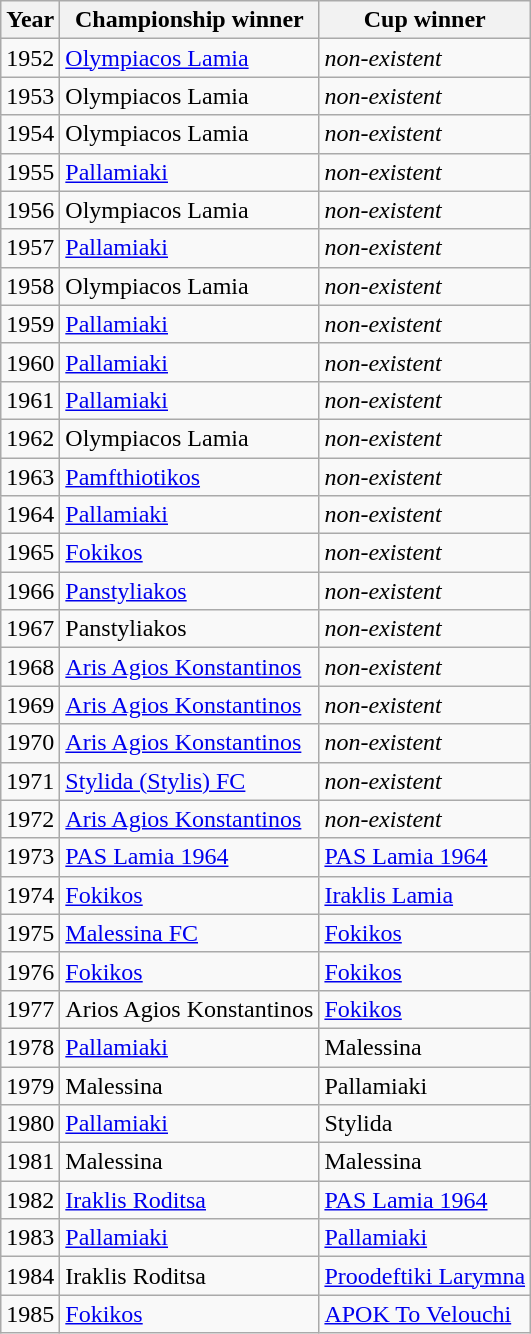<table class=wikitable>
<tr>
<th>Year</th>
<th>Championship winner</th>
<th>Cup winner</th>
</tr>
<tr>
<td>1952</td>
<td><a href='#'>Olympiacos Lamia</a></td>
<td><em>non-existent</em></td>
</tr>
<tr>
<td>1953</td>
<td>Olympiacos Lamia</td>
<td><em>non-existent</em></td>
</tr>
<tr>
<td>1954</td>
<td>Olympiacos Lamia</td>
<td><em>non-existent</em></td>
</tr>
<tr>
<td>1955</td>
<td><a href='#'>Pallamiaki</a></td>
<td><em>non-existent</em></td>
</tr>
<tr>
<td>1956</td>
<td>Olympiacos Lamia</td>
<td><em>non-existent</em></td>
</tr>
<tr>
<td>1957</td>
<td><a href='#'>Pallamiaki</a></td>
<td><em>non-existent</em></td>
</tr>
<tr>
<td>1958</td>
<td>Olympiacos Lamia</td>
<td><em>non-existent</em></td>
</tr>
<tr>
<td>1959</td>
<td><a href='#'>Pallamiaki</a></td>
<td><em>non-existent</em></td>
</tr>
<tr>
<td>1960</td>
<td><a href='#'>Pallamiaki</a></td>
<td><em>non-existent</em></td>
</tr>
<tr>
<td>1961</td>
<td><a href='#'>Pallamiaki</a></td>
<td><em>non-existent</em></td>
</tr>
<tr>
<td>1962</td>
<td>Olympiacos Lamia</td>
<td><em>non-existent</em></td>
</tr>
<tr>
<td>1963</td>
<td><a href='#'>Pamfthiotikos</a></td>
<td><em>non-existent</em></td>
</tr>
<tr>
<td>1964</td>
<td><a href='#'>Pallamiaki</a></td>
<td><em>non-existent</em></td>
</tr>
<tr>
<td>1965</td>
<td><a href='#'>Fokikos</a></td>
<td><em>non-existent</em></td>
</tr>
<tr>
<td>1966</td>
<td><a href='#'>Panstyliakos</a></td>
<td><em>non-existent</em></td>
</tr>
<tr>
<td>1967</td>
<td>Panstyliakos</td>
<td><em>non-existent</em></td>
</tr>
<tr>
<td>1968</td>
<td><a href='#'>Aris Agios Konstantinos</a></td>
<td><em>non-existent</em></td>
</tr>
<tr>
<td>1969</td>
<td><a href='#'>Aris Agios Konstantinos</a></td>
<td><em>non-existent</em></td>
</tr>
<tr>
<td>1970</td>
<td><a href='#'>Aris Agios Konstantinos</a></td>
<td><em>non-existent</em></td>
</tr>
<tr>
<td>1971</td>
<td><a href='#'>Stylida (Stylis) FC</a></td>
<td><em>non-existent</em></td>
</tr>
<tr>
<td>1972</td>
<td><a href='#'>Aris Agios Konstantinos</a></td>
<td><em>non-existent</em></td>
</tr>
<tr>
<td>1973</td>
<td><a href='#'>PAS Lamia 1964</a></td>
<td><a href='#'>PAS Lamia 1964</a></td>
</tr>
<tr>
<td>1974</td>
<td><a href='#'>Fokikos</a></td>
<td><a href='#'>Iraklis Lamia</a></td>
</tr>
<tr>
<td>1975</td>
<td><a href='#'>Malessina FC</a></td>
<td><a href='#'>Fokikos</a></td>
</tr>
<tr>
<td>1976</td>
<td><a href='#'>Fokikos</a></td>
<td><a href='#'>Fokikos</a></td>
</tr>
<tr>
<td>1977</td>
<td>Arios Agios Konstantinos</td>
<td><a href='#'>Fokikos</a></td>
</tr>
<tr>
<td>1978</td>
<td><a href='#'>Pallamiaki</a></td>
<td>Malessina</td>
</tr>
<tr>
<td>1979</td>
<td>Malessina</td>
<td>Pallamiaki</td>
</tr>
<tr>
<td>1980</td>
<td><a href='#'>Pallamiaki</a></td>
<td>Stylida</td>
</tr>
<tr>
<td>1981</td>
<td>Malessina</td>
<td>Malessina</td>
</tr>
<tr>
<td>1982</td>
<td><a href='#'>Iraklis Roditsa</a></td>
<td><a href='#'>PAS Lamia 1964</a></td>
</tr>
<tr>
<td>1983</td>
<td><a href='#'>Pallamiaki</a></td>
<td><a href='#'>Pallamiaki</a></td>
</tr>
<tr>
<td>1984</td>
<td>Iraklis Roditsa</td>
<td><a href='#'>Proodeftiki Larymna</a></td>
</tr>
<tr>
<td>1985</td>
<td><a href='#'>Fokikos</a></td>
<td><a href='#'>APOK To Velouchi</a></td>
</tr>
</table>
